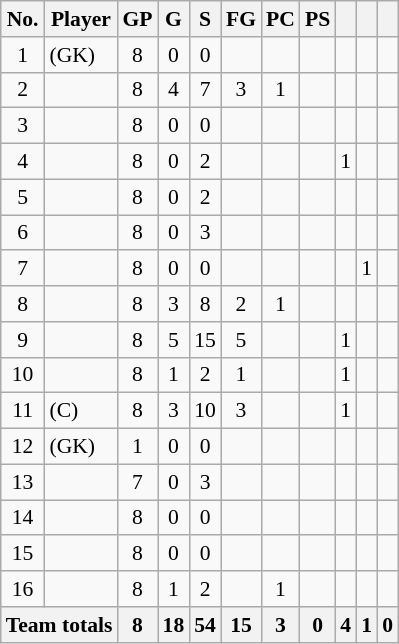<table class="wikitable sortable" style="font-size:90%; text-align:center;">
<tr>
<th>No.</th>
<th>Player</th>
<th>GP</th>
<th>G</th>
<th>S</th>
<th>FG</th>
<th>PC</th>
<th>PS</th>
<th></th>
<th></th>
<th></th>
</tr>
<tr>
<td>1</td>
<td align=left> (GK)</td>
<td>8</td>
<td>0</td>
<td>0</td>
<td></td>
<td></td>
<td></td>
<td></td>
<td></td>
<td></td>
</tr>
<tr>
<td>2</td>
<td align=left></td>
<td>8</td>
<td>4</td>
<td>7</td>
<td>3</td>
<td>1</td>
<td></td>
<td></td>
<td></td>
<td></td>
</tr>
<tr>
<td>3</td>
<td align=left></td>
<td>8</td>
<td>0</td>
<td>0</td>
<td></td>
<td></td>
<td></td>
<td></td>
<td></td>
<td></td>
</tr>
<tr>
<td>4</td>
<td align=left></td>
<td>8</td>
<td>0</td>
<td>2</td>
<td></td>
<td></td>
<td></td>
<td>1</td>
<td></td>
<td></td>
</tr>
<tr>
<td>5</td>
<td align=left></td>
<td>8</td>
<td>0</td>
<td>2</td>
<td></td>
<td></td>
<td></td>
<td></td>
<td></td>
<td></td>
</tr>
<tr>
<td>6</td>
<td align=left></td>
<td>8</td>
<td>0</td>
<td>3</td>
<td></td>
<td></td>
<td></td>
<td></td>
<td></td>
<td></td>
</tr>
<tr>
<td>7</td>
<td align=left></td>
<td>8</td>
<td>0</td>
<td>0</td>
<td></td>
<td></td>
<td></td>
<td></td>
<td>1</td>
<td></td>
</tr>
<tr>
<td>8</td>
<td align=left></td>
<td>8</td>
<td>3</td>
<td>8</td>
<td>2</td>
<td>1</td>
<td></td>
<td></td>
<td></td>
<td></td>
</tr>
<tr>
<td>9</td>
<td align=left></td>
<td>8</td>
<td>5</td>
<td>15</td>
<td>5</td>
<td></td>
<td></td>
<td>1</td>
<td></td>
<td></td>
</tr>
<tr>
<td>10</td>
<td align=left></td>
<td>8</td>
<td>1</td>
<td>2</td>
<td>1</td>
<td></td>
<td></td>
<td>1</td>
<td></td>
<td></td>
</tr>
<tr>
<td>11</td>
<td align=left> (C)</td>
<td>8</td>
<td>3</td>
<td>10</td>
<td>3</td>
<td></td>
<td></td>
<td>1</td>
<td></td>
<td></td>
</tr>
<tr>
<td>12</td>
<td align=left> (GK)</td>
<td>1</td>
<td>0</td>
<td>0</td>
<td></td>
<td></td>
<td></td>
<td></td>
<td></td>
<td></td>
</tr>
<tr>
<td>13</td>
<td align=left></td>
<td>7</td>
<td>0</td>
<td>3</td>
<td></td>
<td></td>
<td></td>
<td></td>
<td></td>
<td></td>
</tr>
<tr>
<td>14</td>
<td align=left></td>
<td>8</td>
<td>0</td>
<td>0</td>
<td></td>
<td></td>
<td></td>
<td></td>
<td></td>
<td></td>
</tr>
<tr>
<td>15</td>
<td align=left></td>
<td>8</td>
<td>0</td>
<td>0</td>
<td></td>
<td></td>
<td></td>
<td></td>
<td></td>
<td></td>
</tr>
<tr>
<td>16</td>
<td align=left></td>
<td>8</td>
<td>1</td>
<td>2</td>
<td></td>
<td>1</td>
<td></td>
<td></td>
<td></td>
<td></td>
</tr>
<tr class="sortbottom">
<th colspan=2>Team totals</th>
<th>8</th>
<th>18</th>
<th>54</th>
<th>15</th>
<th>3</th>
<th>0</th>
<th>4</th>
<th>1</th>
<th>0</th>
</tr>
</table>
